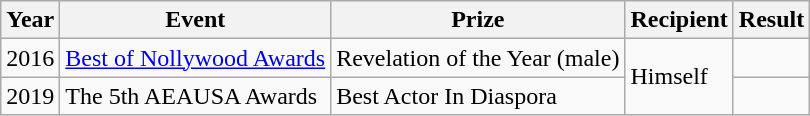<table class="wikitable">
<tr>
<th>Year</th>
<th>Event</th>
<th>Prize</th>
<th>Recipient</th>
<th>Result</th>
</tr>
<tr>
<td>2016</td>
<td><a href='#'>Best of Nollywood Awards</a></td>
<td>Revelation of the Year (male)</td>
<td rowspan="2">Himself</td>
<td></td>
</tr>
<tr>
<td>2019</td>
<td>The 5th AEAUSA Awards</td>
<td>Best Actor In Diaspora</td>
<td></td>
</tr>
</table>
